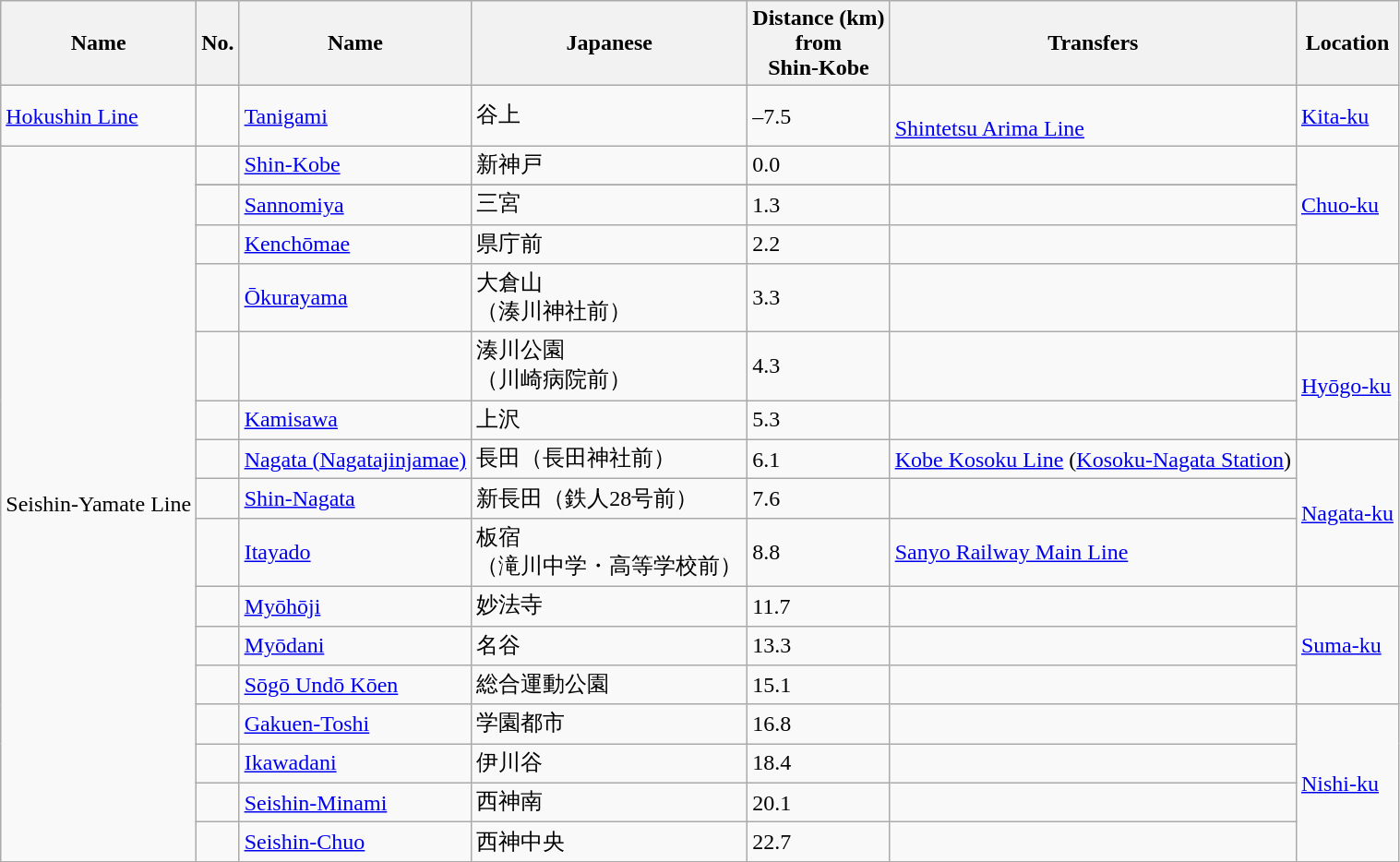<table class=wikitable>
<tr>
<th>Name</th>
<th>No.</th>
<th>Name</th>
<th>Japanese</th>
<th>Distance (km) <br> from <br> Shin-Kobe</th>
<th>Transfers</th>
<th>Location</th>
</tr>
<tr>
<td><a href='#'>Hokushin Line</a></td>
<td></td>
<td><a href='#'>Tanigami</a></td>
<td>谷上</td>
<td>–7.5</td>
<td><br><a href='#'>Shintetsu Arima Line</a></td>
<td><a href='#'>Kita-ku</a></td>
</tr>
<tr>
<td rowspan="17">Seishin-Yamate Line</td>
<td></td>
<td><a href='#'>Shin-Kobe</a></td>
<td>新神戸</td>
<td>0.0</td>
<td><br></td>
<td rowspan="4"><a href='#'>Chuo-ku</a></td>
</tr>
<tr>
</tr>
<tr>
<td></td>
<td><a href='#'>Sannomiya</a></td>
<td>三宮</td>
<td>1.3</td>
<td></td>
</tr>
<tr>
<td></td>
<td><a href='#'>Kenchōmae</a></td>
<td>県庁前</td>
<td>2.2</td>
<td> </td>
</tr>
<tr>
<td></td>
<td><a href='#'>Ōkurayama</a></td>
<td>大倉山<br>（湊川神社前）</td>
<td>3.3</td>
<td> </td>
</tr>
<tr>
<td></td>
<td></td>
<td>湊川公園<br>（川崎病院前）</td>
<td>4.3</td>
<td></td>
<td rowspan="2"><a href='#'>Hyōgo-ku</a></td>
</tr>
<tr>
<td></td>
<td><a href='#'>Kamisawa</a></td>
<td>上沢</td>
<td>5.3</td>
<td> </td>
</tr>
<tr>
<td></td>
<td><a href='#'>Nagata (Nagatajinjamae)</a></td>
<td>長田（長田神社前）</td>
<td>6.1</td>
<td><a href='#'>Kobe Kosoku Line</a> (<a href='#'>Kosoku-Nagata Station</a>)</td>
<td rowspan="3"><a href='#'>Nagata-ku</a></td>
</tr>
<tr>
<td></td>
<td><a href='#'>Shin-Nagata</a></td>
<td>新長田（鉄人28号前）</td>
<td>7.6</td>
<td></td>
</tr>
<tr>
<td></td>
<td><a href='#'>Itayado</a></td>
<td>板宿<br>（滝川中学・高等学校前）</td>
<td>8.8</td>
<td><a href='#'>Sanyo Railway Main Line</a></td>
</tr>
<tr>
<td></td>
<td><a href='#'>Myōhōji</a></td>
<td>妙法寺</td>
<td>11.7</td>
<td> </td>
<td rowspan="3"><a href='#'>Suma-ku</a></td>
</tr>
<tr>
<td></td>
<td><a href='#'>Myōdani</a></td>
<td>名谷</td>
<td>13.3</td>
<td> </td>
</tr>
<tr>
<td></td>
<td><a href='#'>Sōgō Undō Kōen</a></td>
<td>総合運動公園</td>
<td>15.1</td>
<td> </td>
</tr>
<tr>
<td></td>
<td><a href='#'>Gakuen-Toshi</a></td>
<td>学園都市</td>
<td>16.8</td>
<td> </td>
<td rowspan="4"><a href='#'>Nishi-ku</a></td>
</tr>
<tr>
<td></td>
<td><a href='#'>Ikawadani</a></td>
<td>伊川谷</td>
<td>18.4</td>
<td> </td>
</tr>
<tr>
<td></td>
<td><a href='#'>Seishin-Minami</a></td>
<td>西神南</td>
<td>20.1</td>
<td> </td>
</tr>
<tr>
<td></td>
<td><a href='#'>Seishin-Chuo</a></td>
<td>西神中央</td>
<td>22.7</td>
<td> </td>
</tr>
</table>
